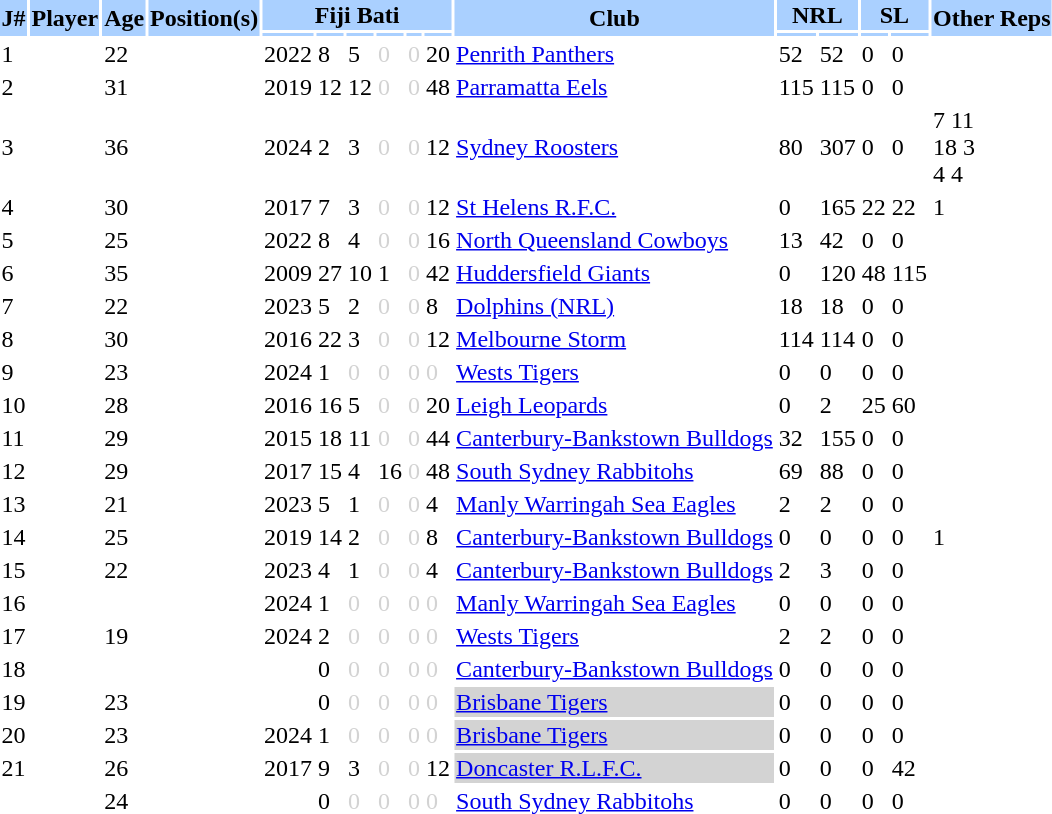<table>
<tr style="background:#AAD0FF">
<th rowspan=2>J#</th>
<th rowspan=2 align=left>Player</th>
<th rowspan=2 align=center>Age</th>
<th rowspan=2 align=center>Position(s)</th>
<th colspan=6 align=center>Fiji Bati</th>
<th rowspan=2 align=center>Club</th>
<th colspan=2 align=center>NRL</th>
<th colspan=2 align=center>SL</th>
<th rowspan=2 align=center>Other Reps</th>
</tr>
<tr style="background:#AAD0FF">
<th></th>
<th></th>
<th></th>
<th></th>
<th></th>
<th></th>
<th></th>
<th></th>
<th></th>
<th></th>
</tr>
<tr>
<td>1</td>
<td align=left></td>
<td>22</td>
<td align=center></td>
<td>2022</td>
<td>8</td>
<td>5</td>
<td style="color:lightgray">0</td>
<td style="color:lightgray">0</td>
<td>20</td>
<td align=left>   <a href='#'>Penrith Panthers</a></td>
<td>52</td>
<td>52</td>
<td>0</td>
<td>0</td>
<td></td>
</tr>
<tr>
<td>2</td>
<td align=left></td>
<td>31</td>
<td align=center></td>
<td>2019</td>
<td>12</td>
<td>12</td>
<td style="color:lightgray">0</td>
<td style="color:lightgray">0</td>
<td>48</td>
<td align=left>   <a href='#'>Parramatta Eels</a></td>
<td>115</td>
<td>115</td>
<td>0</td>
<td>0</td>
<td></td>
</tr>
<tr>
<td>3</td>
<td align=left></td>
<td>36</td>
<td align=center></td>
<td>2024</td>
<td>2</td>
<td>3</td>
<td style="color:lightgray">0</td>
<td style="color:lightgray">0</td>
<td>12</td>
<td align=left>   <a href='#'>Sydney Roosters</a></td>
<td>80</td>
<td>307</td>
<td>0</td>
<td>0</td>
<td align=left> 7  11 <br>  18  3 <br>  4  4</td>
</tr>
<tr>
<td>4</td>
<td align=left></td>
<td>30</td>
<td align=center></td>
<td>2017</td>
<td>7</td>
<td>3</td>
<td style="color:lightgray">0</td>
<td style="color:lightgray">0</td>
<td>12</td>
<td align=left>   <a href='#'>St Helens R.F.C.</a></td>
<td>0</td>
<td>165</td>
<td>22</td>
<td>22</td>
<td align=left> 1</td>
</tr>
<tr>
<td>5</td>
<td align=left></td>
<td>25</td>
<td align=center></td>
<td>2022</td>
<td>8</td>
<td>4</td>
<td style="color:lightgray">0</td>
<td style="color:lightgray">0</td>
<td>16</td>
<td align=left>   <a href='#'>North Queensland Cowboys</a></td>
<td>13</td>
<td>42</td>
<td>0</td>
<td>0</td>
<td></td>
</tr>
<tr>
<td>6</td>
<td align=left></td>
<td>35</td>
<td align=center></td>
<td>2009</td>
<td>27</td>
<td>10</td>
<td>1</td>
<td style="color:lightgray">0</td>
<td>42</td>
<td align=left>   <a href='#'>Huddersfield Giants</a></td>
<td>0</td>
<td>120</td>
<td>48</td>
<td>115</td>
<td></td>
</tr>
<tr>
<td>7</td>
<td align=left></td>
<td>22</td>
<td align=center></td>
<td>2023</td>
<td>5</td>
<td>2</td>
<td style="color:lightgray">0</td>
<td style="color:lightgray">0</td>
<td>8</td>
<td align=left>   <a href='#'>Dolphins (NRL)</a></td>
<td>18</td>
<td>18</td>
<td>0</td>
<td>0</td>
<td></td>
</tr>
<tr>
<td>8</td>
<td align=left></td>
<td>30</td>
<td align=center></td>
<td>2016</td>
<td>22</td>
<td>3</td>
<td style="color:lightgray">0</td>
<td style="color:lightgray">0</td>
<td>12</td>
<td align=left>   <a href='#'>Melbourne Storm</a></td>
<td>114</td>
<td>114</td>
<td>0</td>
<td>0</td>
<td></td>
</tr>
<tr>
<td>9</td>
<td align=left></td>
<td>23</td>
<td align=center></td>
<td>2024</td>
<td>1</td>
<td style="color:lightgray">0</td>
<td style="color:lightgray">0</td>
<td style="color:lightgray">0</td>
<td style="color:lightgray">0</td>
<td align=left>   <a href='#'>Wests Tigers</a></td>
<td>0</td>
<td>0</td>
<td>0</td>
<td>0</td>
<td></td>
</tr>
<tr>
<td>10</td>
<td align=left></td>
<td>28</td>
<td align=center></td>
<td>2016</td>
<td>16</td>
<td>5</td>
<td style="color:lightgray">0</td>
<td style="color:lightgray">0</td>
<td>20</td>
<td align=left>   <a href='#'>Leigh Leopards</a></td>
<td>0</td>
<td>2</td>
<td>25</td>
<td>60</td>
<td></td>
</tr>
<tr>
<td>11</td>
<td align=left></td>
<td>29</td>
<td align=center></td>
<td>2015</td>
<td>18</td>
<td>11</td>
<td style="color:lightgray">0</td>
<td style="color:lightgray">0</td>
<td>44</td>
<td align=left>   <a href='#'>Canterbury-Bankstown Bulldogs</a></td>
<td>32</td>
<td>155</td>
<td>0</td>
<td>0</td>
<td></td>
</tr>
<tr>
<td>12</td>
<td align=left></td>
<td>29</td>
<td align=center></td>
<td>2017</td>
<td>15</td>
<td>4</td>
<td>16</td>
<td style="color:lightgray">0</td>
<td>48</td>
<td align=left>   <a href='#'>South Sydney Rabbitohs</a></td>
<td>69</td>
<td>88</td>
<td>0</td>
<td>0</td>
<td></td>
</tr>
<tr>
<td>13</td>
<td align=left></td>
<td>21</td>
<td align=center></td>
<td>2023</td>
<td>5</td>
<td>1</td>
<td style="color:lightgray">0</td>
<td style="color:lightgray">0</td>
<td>4</td>
<td align=left>   <a href='#'>Manly Warringah Sea Eagles</a></td>
<td>2</td>
<td>2</td>
<td>0</td>
<td>0</td>
<td></td>
</tr>
<tr>
<td>14</td>
<td align=left></td>
<td>25</td>
<td align=center></td>
<td>2019</td>
<td>14</td>
<td>2</td>
<td style="color:lightgray">0</td>
<td style="color:lightgray">0</td>
<td>8</td>
<td align=left>   <a href='#'>Canterbury-Bankstown Bulldogs</a></td>
<td>0</td>
<td>0</td>
<td>0</td>
<td>0</td>
<td align=left> 1</td>
</tr>
<tr>
<td>15</td>
<td align=left></td>
<td>22</td>
<td align=center></td>
<td>2023</td>
<td>4</td>
<td>1</td>
<td style="color:lightgray">0</td>
<td style="color:lightgray">0</td>
<td>4</td>
<td align=left>   <a href='#'>Canterbury-Bankstown Bulldogs</a></td>
<td>2</td>
<td>3</td>
<td>0</td>
<td>0</td>
<td></td>
</tr>
<tr>
<td>16</td>
<td align=left></td>
<td></td>
<td align=center></td>
<td>2024</td>
<td>1</td>
<td style="color:lightgray">0</td>
<td style="color:lightgray">0</td>
<td style="color:lightgray">0</td>
<td style="color:lightgray">0</td>
<td align=left>   <a href='#'>Manly Warringah Sea Eagles</a></td>
<td>0</td>
<td>0</td>
<td>0</td>
<td>0</td>
<td></td>
</tr>
<tr>
<td>17</td>
<td align=left></td>
<td>19</td>
<td align=center></td>
<td>2024</td>
<td>2</td>
<td style="color:lightgray">0</td>
<td style="color:lightgray">0</td>
<td style="color:lightgray">0</td>
<td style="color:lightgray">0</td>
<td align=left>   <a href='#'>Wests Tigers</a></td>
<td>2</td>
<td>2</td>
<td>0</td>
<td>0</td>
<td></td>
</tr>
<tr>
<td>18</td>
<td align=left></td>
<td></td>
<td align=center></td>
<td></td>
<td>0</td>
<td style="color:lightgray">0</td>
<td style="color:lightgray">0</td>
<td style="color:lightgray">0</td>
<td style="color:lightgray">0</td>
<td align=left>   <a href='#'>Canterbury-Bankstown Bulldogs</a></td>
<td>0</td>
<td>0</td>
<td>0</td>
<td>0</td>
<td></td>
</tr>
<tr>
<td>19</td>
<td align=left></td>
<td>23</td>
<td align=center></td>
<td></td>
<td>0</td>
<td style="color:lightgray">0</td>
<td style="color:lightgray">0</td>
<td style="color:lightgray">0</td>
<td style="color:lightgray">0</td>
<td bgcolor=lightgray align=left>   <a href='#'>Brisbane Tigers</a></td>
<td>0</td>
<td>0</td>
<td>0</td>
<td>0</td>
<td></td>
</tr>
<tr>
<td>20</td>
<td align=left></td>
<td>23</td>
<td align=center></td>
<td>2024</td>
<td>1</td>
<td style="color:lightgray">0</td>
<td style="color:lightgray">0</td>
<td style="color:lightgray">0</td>
<td style="color:lightgray">0</td>
<td bgcolor=lightgray align=left>   <a href='#'>Brisbane Tigers</a></td>
<td>0</td>
<td>0</td>
<td>0</td>
<td>0</td>
<td></td>
</tr>
<tr>
<td>21</td>
<td align=left></td>
<td>26</td>
<td align=center></td>
<td>2017</td>
<td>9</td>
<td>3</td>
<td style="color:lightgray">0</td>
<td style="color:lightgray">0</td>
<td>12</td>
<td bgcolor=lightgray align=left>   <a href='#'>Doncaster R.L.F.C.</a></td>
<td>0</td>
<td>0</td>
<td>0</td>
<td>42</td>
<td></td>
</tr>
<tr>
<td></td>
<td align=left></td>
<td>24</td>
<td align=center></td>
<td></td>
<td>0</td>
<td style="color:lightgray">0</td>
<td style="color:lightgray">0</td>
<td style="color:lightgray">0</td>
<td style="color:lightgray">0</td>
<td align=left>   <a href='#'>South Sydney Rabbitohs</a></td>
<td>0</td>
<td>0</td>
<td>0</td>
<td>0</td>
<td></td>
</tr>
</table>
